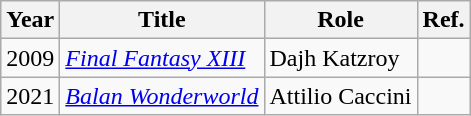<table class="wikitable">
<tr>
<th>Year</th>
<th>Title</th>
<th>Role</th>
<th>Ref.</th>
</tr>
<tr>
<td>2009</td>
<td><em><a href='#'>Final Fantasy XIII</a></em></td>
<td>Dajh Katzroy</td>
<td></td>
</tr>
<tr>
<td>2021</td>
<td><em><a href='#'>Balan Wonderworld</a></em></td>
<td>Attilio Caccini</td>
<td></td>
</tr>
</table>
